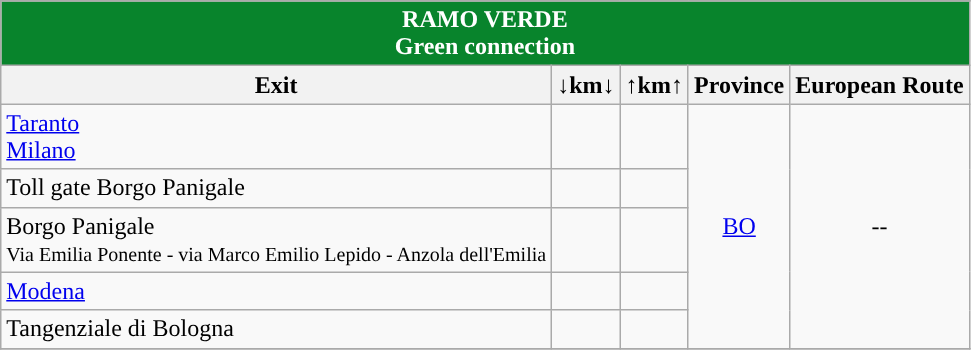<table class="wikitable">
<tr>
</tr>
<tr align="center" bgcolor="08842C" style="color: white;font-size:100%;">
<td colspan="5"><strong> RAMO VERDE<br>Green connection</strong></td>
</tr>
<tr>
<th style="text-align:center;"><strong>Exit</strong></th>
<th style="text-align:center;"><strong>↓km↓</strong></th>
<th style="text-align:center;"><strong>↑km↑</strong></th>
<th align="center"><strong>Province</strong></th>
<th align="center"><strong>European Route</strong></th>
</tr>
<tr>
<td>  <a href='#'>Taranto</a><br> <a href='#'>Milano</a></td>
<td align="right"></td>
<td align="right"></td>
<td align="center" rowspan=5><a href='#'>BO</a></td>
<td align="center" rowspan=5>--</td>
</tr>
<tr>
<td> Toll gate Borgo Panigale</td>
<td align="right"></td>
<td align="right"></td>
</tr>
<tr>
<td>  Borgo Panigale<br><small> Via Emilia Ponente - via Marco Emilio Lepido - Anzola dell'Emilia</small></td>
<td align="right"></td>
<td align="right"></td>
</tr>
<tr>
<td>  <a href='#'>Modena</a></td>
<td align="right"></td>
<td align="right"></td>
</tr>
<tr>
<td>  Tangenziale di Bologna</td>
<td align="right"></td>
<td align="right"></td>
</tr>
<tr>
</tr>
</table>
